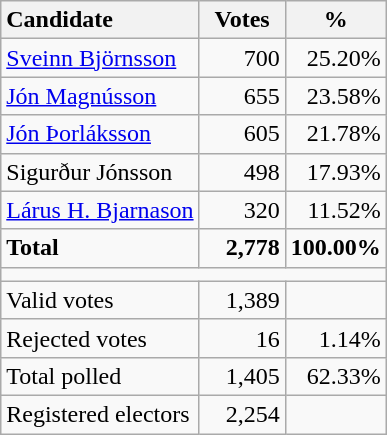<table class="wikitable" border="1" style="text-align:right;">
<tr>
<th style="text-align:left;" valign=bottom>Candidate</th>
<th align=center valign=bottom width="50">Votes</th>
<th align=center valign=bottom width="50">%</th>
</tr>
<tr>
<td align=left><a href='#'>Sveinn Björnsson</a></td>
<td>700</td>
<td>25.20%</td>
</tr>
<tr>
<td align=left><a href='#'>Jón Magnússon</a></td>
<td>655</td>
<td>23.58%</td>
</tr>
<tr>
<td align=left><a href='#'>Jón Þorláksson</a></td>
<td>605</td>
<td>21.78%</td>
</tr>
<tr>
<td align=left>Sigurður Jónsson</td>
<td>498</td>
<td>17.93%</td>
</tr>
<tr>
<td align=left><a href='#'>Lárus H. Bjarnason</a></td>
<td>320</td>
<td>11.52%</td>
</tr>
<tr style="font-weight:bold">
<td align=left>Total</td>
<td>2,778</td>
<td>100.00%</td>
</tr>
<tr>
<td colspan=3 height="2"></td>
</tr>
<tr>
<td align=left>Valid votes</td>
<td>1,389</td>
<td></td>
</tr>
<tr>
<td align=left>Rejected votes</td>
<td>16</td>
<td>1.14%</td>
</tr>
<tr>
<td align=left>Total polled</td>
<td>1,405</td>
<td>62.33%</td>
</tr>
<tr>
<td align=left>Registered electors</td>
<td>2,254</td>
<td></td>
</tr>
</table>
